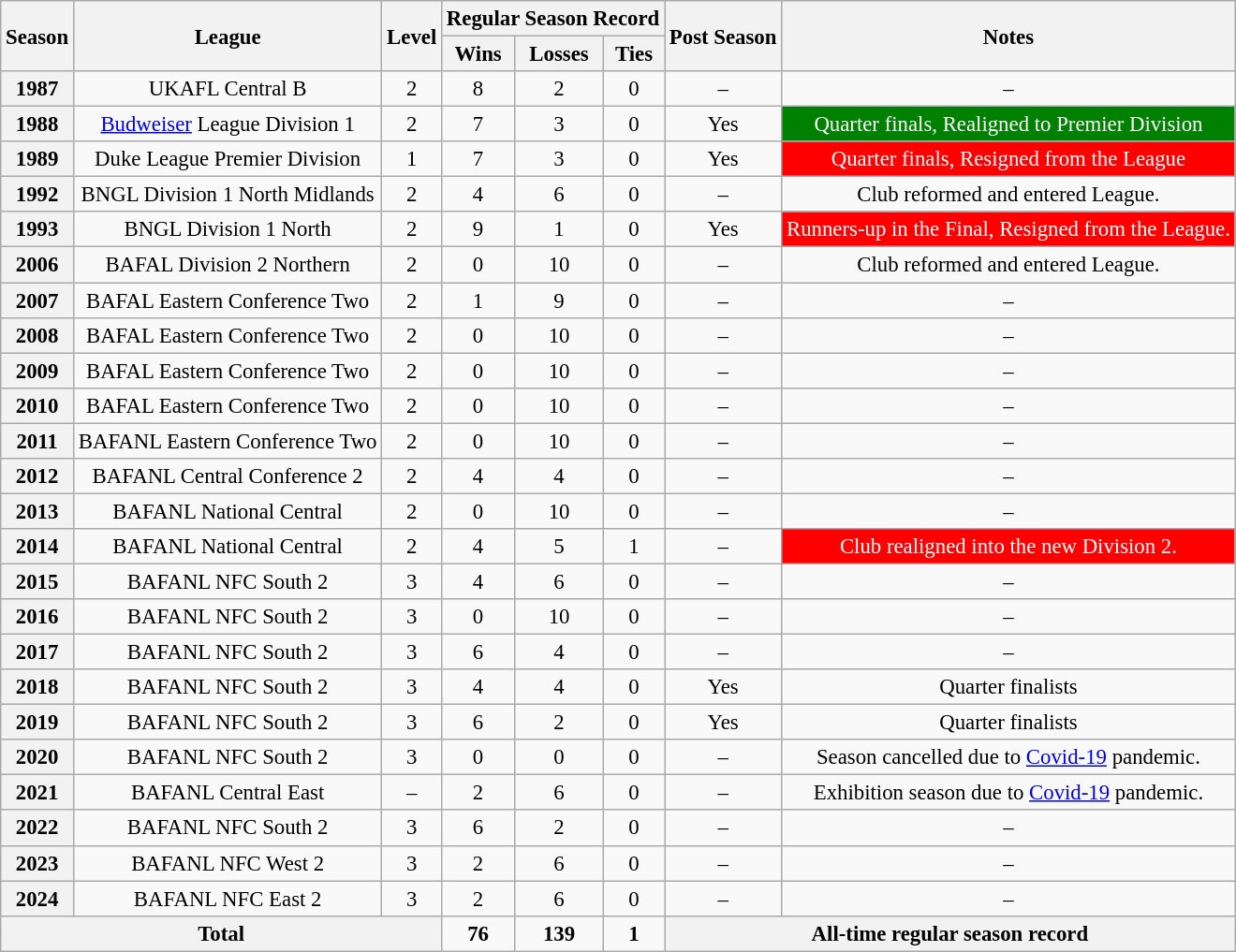<table class="wikitable" style="text-align:center; font-size:95%">
<tr>
<th rowspan="2">Season</th>
<th rowspan="2">League</th>
<th rowspan="2">Level</th>
<th colspan="3">Regular Season Record</th>
<th rowspan="2">Post Season</th>
<th rowspan="2">Notes</th>
</tr>
<tr>
<th>Wins</th>
<th>Losses</th>
<th>Ties</th>
</tr>
<tr>
<th align="center">1987</th>
<td align="center">UKAFL Central B</td>
<td align="center">2</td>
<td align="center">8</td>
<td align="center">2</td>
<td align="center">0</td>
<td align="center">–</td>
<td align="center">–</td>
</tr>
<tr>
<th align="center">1988</th>
<td align="center"><a href='#'>Budweiser</a> League Division 1</td>
<td align="center">2</td>
<td align="center">7</td>
<td align="center">3</td>
<td align="center">0</td>
<td align="center">Yes</td>
<td style="background: green; color: white;">Quarter finals, Realigned to Premier Division</td>
</tr>
<tr>
<th align="center">1989</th>
<td align="center">Duke League Premier Division</td>
<td align="center">1</td>
<td align="center">7</td>
<td align="center">3</td>
<td align="center">0</td>
<td align="center">Yes</td>
<td style="background: red; color: white;">Quarter finals, Resigned from the League</td>
</tr>
<tr>
<th align="center">1992</th>
<td align="center">BNGL Division 1 North Midlands</td>
<td align="center">2</td>
<td align="center">4</td>
<td align="center">6</td>
<td align="center">0</td>
<td align="center">–</td>
<td align="center">Club reformed and entered League.</td>
</tr>
<tr>
<th align="center">1993</th>
<td align="center">BNGL Division 1 North</td>
<td align="center">2</td>
<td align="center">9</td>
<td align="center">1</td>
<td align="center">0</td>
<td align="center">Yes</td>
<td style="background: red; color: white;">Runners-up in the Final, Resigned from the League.</td>
</tr>
<tr>
<th align="center">2006</th>
<td align="center">BAFAL Division 2 Northern</td>
<td align="center">2</td>
<td align="center">0</td>
<td align="center">10</td>
<td align="center">0</td>
<td align="center">–</td>
<td align="center">Club reformed and entered League.</td>
</tr>
<tr>
<th align="center">2007</th>
<td align="center">BAFAL Eastern Conference Two</td>
<td align="center">2</td>
<td align="center">1</td>
<td align="center">9</td>
<td align="center">0</td>
<td align="center">–</td>
<td align="center">–</td>
</tr>
<tr>
<th align="center">2008</th>
<td align="center">BAFAL Eastern Conference Two</td>
<td align="center">2</td>
<td align="center">0</td>
<td align="center">10</td>
<td align="center">0</td>
<td align="center">–</td>
<td align="center">–</td>
</tr>
<tr>
<th align="center">2009</th>
<td align="center">BAFAL Eastern Conference Two</td>
<td align="center">2</td>
<td align="center">0</td>
<td align="center">10</td>
<td align="center">0</td>
<td align="center">–</td>
<td align="center">–</td>
</tr>
<tr>
<th align="center">2010</th>
<td align="center">BAFAL Eastern Conference Two</td>
<td align="center">2</td>
<td align="center">0</td>
<td align="center">10</td>
<td align="center">0</td>
<td align="center">–</td>
<td align="center">–</td>
</tr>
<tr>
<th align="center">2011</th>
<td align="center">BAFANL Eastern Conference Two</td>
<td align="center">2</td>
<td align="center">0</td>
<td align="center">10</td>
<td align="center">0</td>
<td align="center">–</td>
<td align="center">–</td>
</tr>
<tr>
<th align="center">2012</th>
<td align="center">BAFANL Central Conference 2</td>
<td align="center">2</td>
<td align="center">4</td>
<td align="center">4</td>
<td align="center">0</td>
<td align="center">–</td>
<td align="center">–</td>
</tr>
<tr>
<th align="center">2013</th>
<td align="center">BAFANL National Central</td>
<td align="center">2</td>
<td align="center">0</td>
<td align="center">10</td>
<td align="center">0</td>
<td align="center">–</td>
<td align="center">–</td>
</tr>
<tr>
<th align="center">2014</th>
<td align="center">BAFANL National Central</td>
<td align="center">2</td>
<td align="center">4</td>
<td align="center">5</td>
<td align="center">1</td>
<td align="center">–</td>
<td style="background: red; color: white;">Club realigned into the new Division 2.</td>
</tr>
<tr>
<th align="center">2015</th>
<td align="center">BAFANL NFC South 2</td>
<td align="center">3</td>
<td align="center">4</td>
<td align="center">6</td>
<td align="center">0</td>
<td align="center">–</td>
<td align="center">–</td>
</tr>
<tr>
<th align="center">2016</th>
<td align="center">BAFANL NFC South 2</td>
<td align="center">3</td>
<td align="center">0</td>
<td align="center">10</td>
<td align="center">0</td>
<td align="center">–</td>
<td align="center">–</td>
</tr>
<tr>
<th align="center">2017</th>
<td align="center">BAFANL NFC South 2</td>
<td align="center">3</td>
<td align="center">6</td>
<td align="center">4</td>
<td align="center">0</td>
<td align="center">–</td>
<td align="center">–</td>
</tr>
<tr>
<th align="center">2018</th>
<td align="center">BAFANL NFC South 2</td>
<td align="center">3</td>
<td align="center">4</td>
<td align="center">4</td>
<td align="center">0</td>
<td align="center">Yes</td>
<td align="center">Quarter finalists</td>
</tr>
<tr>
<th align="center">2019</th>
<td align="center">BAFANL NFC South 2</td>
<td align="center">3</td>
<td align="center">6</td>
<td align="center">2</td>
<td align="center">0</td>
<td align="center">Yes</td>
<td align="center">Quarter finalists</td>
</tr>
<tr>
<th align="center">2020</th>
<td align="center">BAFANL NFC South 2</td>
<td align="center">3</td>
<td align="center">0</td>
<td align="center">0</td>
<td align="center">0</td>
<td align="center">–</td>
<td align="center">Season cancelled due to <a href='#'>Covid-19</a> pandemic.</td>
</tr>
<tr>
<th align="center">2021</th>
<td align="center">BAFANL Central East</td>
<td align="center">–</td>
<td align="center">2</td>
<td align="center">6</td>
<td align="center">0</td>
<td align="center">–</td>
<td align="center">Exhibition season due to <a href='#'>Covid-19</a> pandemic.</td>
</tr>
<tr>
<th align="center">2022</th>
<td align="center">BAFANL NFC South 2</td>
<td align="center">3</td>
<td align="center">6</td>
<td align="center">2</td>
<td align="center">0</td>
<td align="center">–</td>
<td align="center">–</td>
</tr>
<tr>
<th align="center">2023</th>
<td align="center">BAFANL NFC West 2</td>
<td align="center">3</td>
<td align="center">2</td>
<td align="center">6</td>
<td align="center">0</td>
<td align="center">–</td>
<td align="center">–</td>
</tr>
<tr>
<th align="center">2024</th>
<td align="center">BAFANL NFC East 2</td>
<td align="center">3</td>
<td align="center">2</td>
<td align="center">6</td>
<td align="center">0</td>
<td align="center">–</td>
<td align="center">–</td>
</tr>
<tr>
<th align="center" rowSpan="4" colSpan="3">Total</th>
<td align="center"><strong>76</strong></td>
<td align="center"><strong>139</strong></td>
<td align="center"><strong>1</strong></td>
<th align="center" colSpan="3">All-time regular season record</th>
</tr>
</table>
